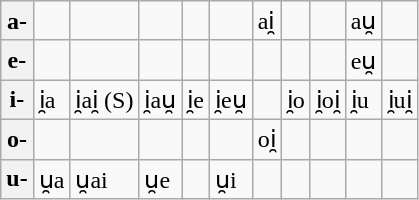<table style="margin-bottom: 10px;" class=" wikitable IPA">
<tr>
<th>a-</th>
<td></td>
<td></td>
<td></td>
<td></td>
<td></td>
<td>ai̯</td>
<td></td>
<td></td>
<td>au̯</td>
<td></td>
</tr>
<tr>
<th>e-</th>
<td></td>
<td></td>
<td></td>
<td></td>
<td></td>
<td></td>
<td></td>
<td></td>
<td>eu̯</td>
<td></td>
</tr>
<tr>
<th>i-</th>
<td>i̯a</td>
<td>i̯ai̯ (S)</td>
<td>i̯au̯</td>
<td>i̯e</td>
<td>i̯eu̯</td>
<td></td>
<td>i̯o</td>
<td>i̯oi̯</td>
<td>i̯u</td>
<td>i̯ui̯</td>
</tr>
<tr>
<th>o-</th>
<td></td>
<td></td>
<td></td>
<td></td>
<td></td>
<td>oi̯</td>
<td></td>
<td></td>
<td></td>
<td></td>
</tr>
<tr>
<th>u-</th>
<td>u̯a</td>
<td>u̯ai</td>
<td>u̯e</td>
<td></td>
<td>u̯i</td>
<td></td>
<td></td>
<td></td>
<td></td>
<td></td>
</tr>
</table>
